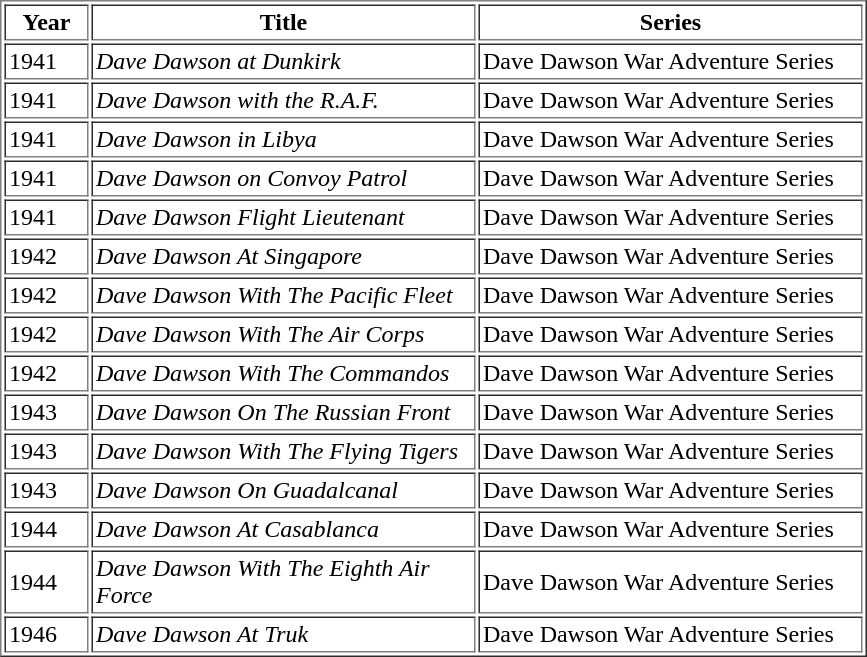<table border="1" cellpadding="2">
<tr>
<th width="50">Year</th>
<th width="250">Title</th>
<th width="250">Series</th>
</tr>
<tr>
<td>1941</td>
<td><em>Dave Dawson at Dunkirk</em></td>
<td>Dave Dawson War Adventure Series</td>
</tr>
<tr>
<td>1941</td>
<td><em>Dave Dawson with the R.A.F.</em></td>
<td>Dave Dawson War Adventure Series</td>
</tr>
<tr>
<td>1941</td>
<td><em>Dave Dawson in Libya</em></td>
<td>Dave Dawson War Adventure Series</td>
</tr>
<tr>
<td>1941</td>
<td><em>Dave Dawson on Convoy Patrol</em></td>
<td>Dave Dawson War Adventure Series</td>
</tr>
<tr>
<td>1941</td>
<td><em>Dave Dawson Flight Lieutenant</em></td>
<td>Dave Dawson War Adventure Series</td>
</tr>
<tr>
<td>1942</td>
<td><em>Dave Dawson At Singapore</em></td>
<td>Dave Dawson War Adventure Series</td>
</tr>
<tr>
<td>1942</td>
<td><em>Dave Dawson With The Pacific Fleet</em></td>
<td>Dave Dawson War Adventure Series</td>
</tr>
<tr>
<td>1942</td>
<td><em>Dave Dawson With The Air Corps</em></td>
<td>Dave Dawson War Adventure Series</td>
</tr>
<tr>
<td>1942</td>
<td><em>Dave Dawson With The Commandos</em></td>
<td>Dave Dawson War Adventure Series</td>
</tr>
<tr>
<td>1943</td>
<td><em>Dave Dawson On The Russian Front</em></td>
<td>Dave Dawson War Adventure Series</td>
</tr>
<tr>
<td>1943</td>
<td><em>Dave Dawson With The Flying Tigers</em></td>
<td>Dave Dawson War Adventure Series</td>
</tr>
<tr>
<td>1943</td>
<td><em>Dave Dawson On Guadalcanal</em></td>
<td>Dave Dawson War Adventure Series</td>
</tr>
<tr>
<td>1944</td>
<td><em>Dave Dawson At Casablanca</em></td>
<td>Dave Dawson War Adventure Series</td>
</tr>
<tr>
<td>1944</td>
<td><em>Dave Dawson With The Eighth Air Force</em></td>
<td>Dave Dawson War Adventure Series</td>
</tr>
<tr>
<td>1946</td>
<td><em>Dave Dawson At Truk</em></td>
<td>Dave Dawson War Adventure Series</td>
</tr>
</table>
